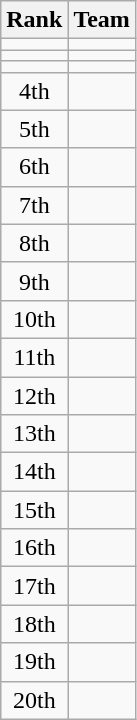<table class=wikitable style="text-align:center;">
<tr>
<th>Rank</th>
<th>Team</th>
</tr>
<tr>
<td></td>
<td align=left></td>
</tr>
<tr>
<td></td>
<td align=left></td>
</tr>
<tr>
<td></td>
<td align=left></td>
</tr>
<tr>
<td>4th</td>
<td align=left></td>
</tr>
<tr>
<td>5th</td>
<td align=left></td>
</tr>
<tr>
<td>6th</td>
<td align=left></td>
</tr>
<tr>
<td>7th</td>
<td align=left></td>
</tr>
<tr>
<td>8th</td>
<td align=left></td>
</tr>
<tr>
<td>9th</td>
<td align=left></td>
</tr>
<tr>
<td>10th</td>
<td align=left></td>
</tr>
<tr>
<td>11th</td>
<td align=left></td>
</tr>
<tr>
<td>12th</td>
<td align=left></td>
</tr>
<tr>
<td>13th</td>
<td align=left></td>
</tr>
<tr>
<td>14th</td>
<td align=left></td>
</tr>
<tr>
<td>15th</td>
<td align=left></td>
</tr>
<tr>
<td>16th</td>
<td align=left></td>
</tr>
<tr>
<td>17th</td>
<td align=left></td>
</tr>
<tr>
<td>18th</td>
<td align=left></td>
</tr>
<tr>
<td>19th</td>
<td align=left></td>
</tr>
<tr>
<td>20th</td>
<td align=left></td>
</tr>
</table>
